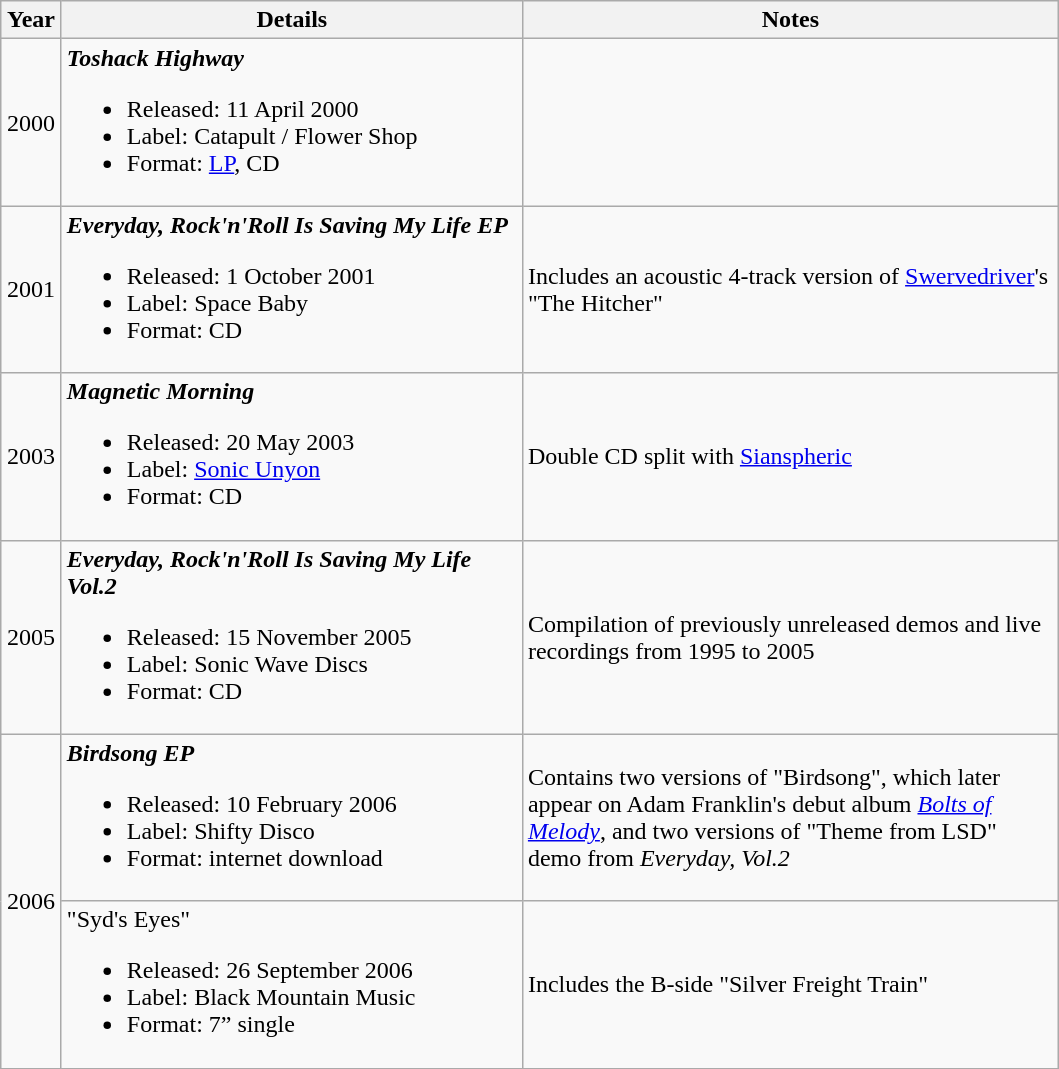<table class="wikitable">
<tr>
<th width="33">Year</th>
<th width="300">Details</th>
<th width="350">Notes</th>
</tr>
<tr>
<td align="center">2000</td>
<td><strong><em>Toshack Highway</em></strong><br><ul><li>Released: 11 April 2000</li><li>Label: Catapult / Flower Shop</li><li>Format: <a href='#'>LP</a>, CD</li></ul></td>
<td></td>
</tr>
<tr>
<td align="center">2001</td>
<td><strong><em>Everyday, Rock'n'Roll Is Saving My Life EP</em></strong><br><ul><li>Released: 1 October 2001</li><li>Label: Space Baby</li><li>Format: CD</li></ul></td>
<td>Includes an acoustic 4-track version of <a href='#'>Swervedriver</a>'s "The Hitcher"</td>
</tr>
<tr>
<td align="center">2003</td>
<td><strong><em>Magnetic Morning</em></strong><br><ul><li>Released: 20 May 2003</li><li>Label: <a href='#'>Sonic Unyon</a></li><li>Format: CD</li></ul></td>
<td>Double CD split with <a href='#'>Sianspheric</a></td>
</tr>
<tr>
<td align="center">2005</td>
<td><strong><em>Everyday, Rock'n'Roll Is Saving My Life Vol.2</em></strong><br><ul><li>Released: 15 November 2005</li><li>Label: Sonic Wave Discs</li><li>Format: CD</li></ul></td>
<td>Compilation of previously unreleased demos and live recordings from 1995 to 2005</td>
</tr>
<tr>
<td align="center" rowspan="2">2006</td>
<td><strong><em>Birdsong EP</em></strong><br><ul><li>Released: 10 February 2006</li><li>Label: Shifty Disco</li><li>Format: internet download</li></ul></td>
<td>Contains two versions of "Birdsong", which later appear on Adam Franklin's debut album <em><a href='#'>Bolts of Melody</a></em>, and two versions of "Theme from LSD" demo from <em>Everyday, Vol.2</em></td>
</tr>
<tr>
<td>"Syd's Eyes"<br><ul><li>Released: 26 September 2006</li><li>Label: Black Mountain Music</li><li>Format: 7” single</li></ul></td>
<td>Includes the B-side "Silver Freight Train"</td>
</tr>
<tr>
</tr>
</table>
